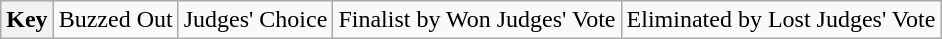<table class="wikitable">
<tr>
<th>Key</th>
<td> Buzzed Out</td>
<td> Judges' Choice</td>
<td> Finalist by Won Judges' Vote</td>
<td> Eliminated by Lost Judges' Vote</td>
</tr>
</table>
